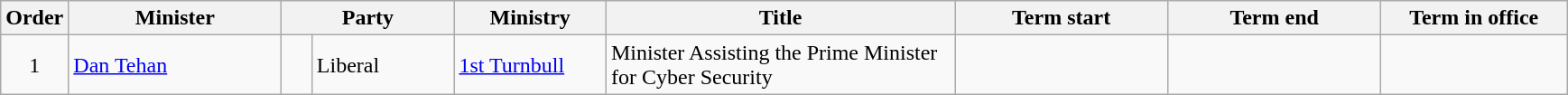<table class="wikitable">
<tr>
<th width=5>Order</th>
<th width=150>Minister</th>
<th width=120 colspan=2>Party</th>
<th width=105>Ministry</th>
<th width=250>Title</th>
<th width=150>Term start</th>
<th width=150>Term end</th>
<th width=130>Term in office</th>
</tr>
<tr>
<td align=center>1</td>
<td><a href='#'>Dan Tehan</a></td>
<td> </td>
<td>Liberal</td>
<td><a href='#'>1st Turnbull</a></td>
<td>Minister Assisting the Prime Minister for Cyber Security</td>
<td align=center></td>
<td align=center></td>
<td align=right><strong></strong></td>
</tr>
</table>
